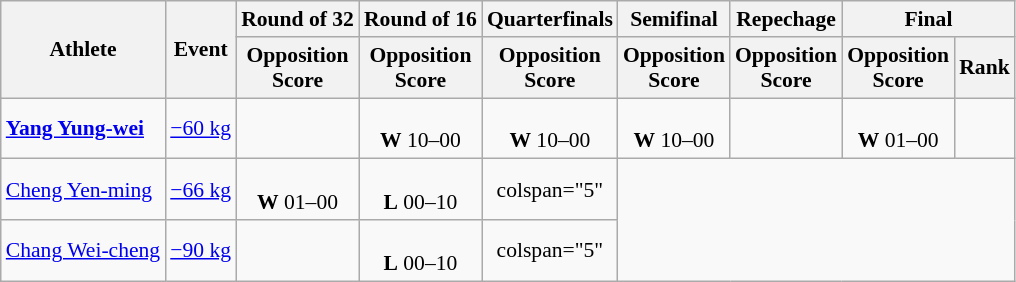<table class=wikitable style=font-size:90%;text-align:center>
<tr>
<th rowspan="2">Athlete</th>
<th rowspan="2">Event</th>
<th>Round of 32</th>
<th>Round of 16</th>
<th>Quarterfinals</th>
<th>Semifinal</th>
<th>Repechage</th>
<th colspan="2">Final</th>
</tr>
<tr>
<th>Opposition<br>Score</th>
<th>Opposition<br>Score</th>
<th>Opposition<br>Score</th>
<th>Opposition<br>Score</th>
<th>Opposition<br>Score</th>
<th>Opposition<br>Score</th>
<th>Rank</th>
</tr>
<tr>
<td align="left"><strong><a href='#'>Yang Yung-wei</a></strong></td>
<td align="left"><a href='#'>−60 kg</a></td>
<td></td>
<td><br><strong>W</strong> 10–00</td>
<td><br><strong>W</strong> 10–00</td>
<td><br><strong>W</strong> 10–00</td>
<td></td>
<td><br><strong>W</strong> 01–00</td>
<td></td>
</tr>
<tr>
<td align="left"><a href='#'>Cheng Yen-ming</a></td>
<td align="left"><a href='#'>−66 kg</a></td>
<td><br><strong>W</strong> 01–00</td>
<td><br><strong>L</strong> 00–10</td>
<td>colspan="5" </td>
</tr>
<tr>
<td align="left"><a href='#'>Chang Wei-cheng</a></td>
<td align="left"><a href='#'>−90 kg</a></td>
<td></td>
<td><br><strong>L</strong> 00–10</td>
<td>colspan="5" </td>
</tr>
</table>
